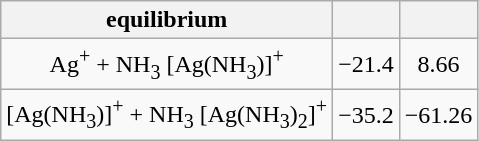<table class="wikitable">
<tr>
<th>equilibrium</th>
<th></th>
<th></th>
</tr>
<tr>
<td align="center">Ag<sup>+</sup> + NH<sub>3</sub>  [Ag(NH<sub>3</sub>)]<sup>+</sup></td>
<td align="center">−21.4</td>
<td align="center">8.66</td>
</tr>
<tr>
<td align="center">[Ag(NH<sub>3</sub>)]<sup>+</sup> + NH<sub>3</sub>  [Ag(NH<sub>3</sub>)<sub>2</sub>]<sup>+</sup></td>
<td align="center">−35.2</td>
<td align="center">−61.26</td>
</tr>
</table>
